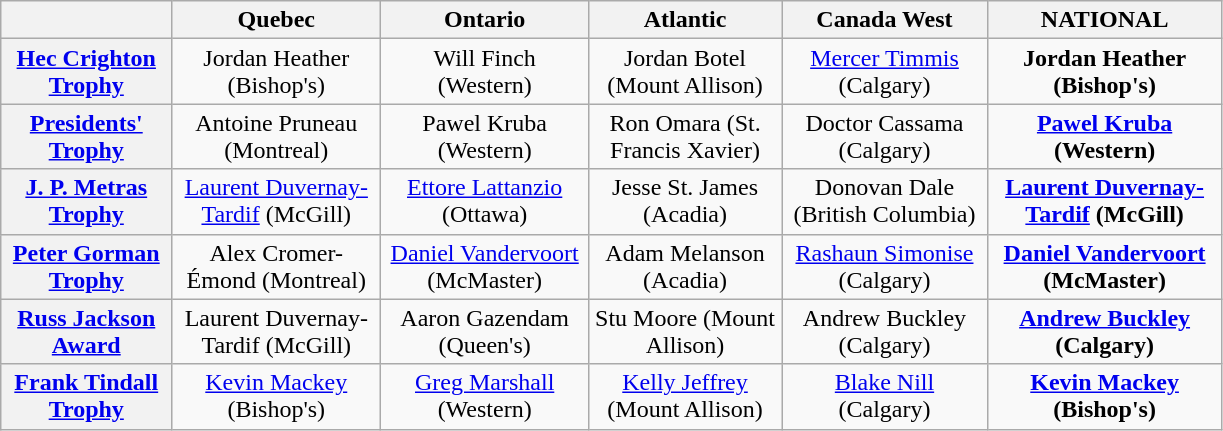<table class="wikitable" style="text-align: center; width: 815px; height: 250px;">
<tr>
<th scope="col"></th>
<th scope="col">Quebec</th>
<th scope="col">Ontario</th>
<th scope="col">Atlantic</th>
<th scope="col">Canada West</th>
<th scope="col">NATIONAL</th>
</tr>
<tr>
<th scope="row"><a href='#'>Hec Crighton Trophy</a></th>
<td>Jordan Heather (Bishop's)</td>
<td>Will Finch (Western)</td>
<td>Jordan Botel (Mount Allison)</td>
<td><a href='#'>Mercer Timmis</a> (Calgary)</td>
<td><strong>Jordan Heather (Bishop's)</strong></td>
</tr>
<tr>
<th scope="row"><a href='#'>Presidents' Trophy</a></th>
<td>Antoine Pruneau (Montreal)</td>
<td>Pawel Kruba (Western)</td>
<td>Ron Omara (St. Francis Xavier)</td>
<td>Doctor Cassama (Calgary)</td>
<td><strong><a href='#'>Pawel Kruba</a> (Western)</strong></td>
</tr>
<tr>
<th scope="row"><a href='#'>J. P. Metras Trophy</a></th>
<td><a href='#'>Laurent Duvernay-Tardif</a> (McGill)</td>
<td><a href='#'>Ettore Lattanzio</a> (Ottawa)</td>
<td>Jesse St. James (Acadia)</td>
<td>Donovan Dale (British Columbia)</td>
<td><strong><a href='#'>Laurent Duvernay-Tardif</a> (McGill)</strong></td>
</tr>
<tr>
<th scope="row"><a href='#'>Peter Gorman Trophy</a></th>
<td>Alex Cromer-Émond (Montreal)</td>
<td><a href='#'>Daniel Vandervoort</a> (McMaster)</td>
<td>Adam Melanson (Acadia)</td>
<td><a href='#'>Rashaun Simonise</a> (Calgary)</td>
<td><strong><a href='#'>Daniel Vandervoort</a> (McMaster)</strong></td>
</tr>
<tr>
<th scope="row"><a href='#'>Russ Jackson Award</a></th>
<td>Laurent Duvernay-Tardif (McGill)</td>
<td>Aaron Gazendam (Queen's)</td>
<td>Stu Moore (Mount Allison)</td>
<td>Andrew Buckley (Calgary)</td>
<td><strong><a href='#'>Andrew Buckley</a> (Calgary)</strong></td>
</tr>
<tr>
<th scope="row"><a href='#'>Frank Tindall Trophy</a></th>
<td><a href='#'>Kevin Mackey</a> (Bishop's)</td>
<td><a href='#'>Greg Marshall</a> (Western)</td>
<td><a href='#'>Kelly Jeffrey</a> (Mount Allison)</td>
<td><a href='#'>Blake Nill</a> (Calgary)</td>
<td><strong><a href='#'>Kevin Mackey</a> (Bishop's)</strong></td>
</tr>
</table>
